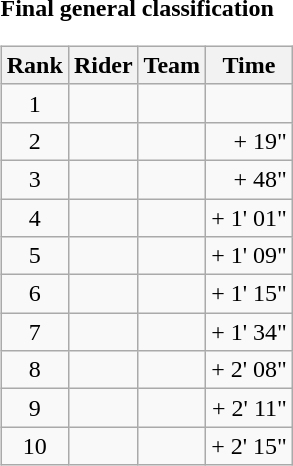<table>
<tr>
<td><strong>Final general classification</strong><br><table class="wikitable">
<tr>
<th scope="col">Rank</th>
<th scope="col">Rider</th>
<th scope="col">Team</th>
<th scope="col">Time</th>
</tr>
<tr>
<td style="text-align:center;">1</td>
<td></td>
<td></td>
<td style="text-align:right;"></td>
</tr>
<tr>
<td style="text-align:center;">2</td>
<td></td>
<td></td>
<td style="text-align:right;">+ 19"</td>
</tr>
<tr>
<td style="text-align:center;">3</td>
<td></td>
<td></td>
<td style="text-align:right;">+ 48"</td>
</tr>
<tr>
<td style="text-align:center;">4</td>
<td></td>
<td></td>
<td style="text-align:right;">+ 1' 01"</td>
</tr>
<tr>
<td style="text-align:center;">5</td>
<td></td>
<td></td>
<td style="text-align:right;">+ 1' 09"</td>
</tr>
<tr>
<td style="text-align:center;">6</td>
<td></td>
<td></td>
<td style="text-align:right;">+ 1' 15"</td>
</tr>
<tr>
<td style="text-align:center;">7</td>
<td></td>
<td></td>
<td style="text-align:right;">+ 1' 34"</td>
</tr>
<tr>
<td style="text-align:center;">8</td>
<td></td>
<td></td>
<td style="text-align:right;">+ 2' 08"</td>
</tr>
<tr>
<td style="text-align:center;">9</td>
<td></td>
<td></td>
<td style="text-align:right;">+ 2' 11"</td>
</tr>
<tr>
<td style="text-align:center;">10</td>
<td></td>
<td></td>
<td style="text-align:right;">+ 2' 15"</td>
</tr>
</table>
</td>
</tr>
</table>
